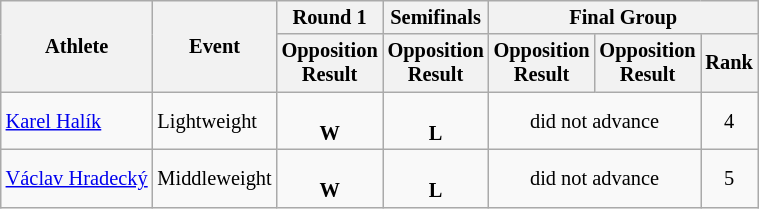<table class=wikitable style="font-size:85%">
<tr>
<th rowspan=2>Athlete</th>
<th rowspan=2>Event</th>
<th>Round 1</th>
<th>Semifinals</th>
<th colspan=3>Final Group</th>
</tr>
<tr>
<th>Opposition<br>Result</th>
<th>Opposition<br>Result</th>
<th>Opposition<br>Result</th>
<th>Opposition<br>Result</th>
<th>Rank</th>
</tr>
<tr>
<td><a href='#'>Karel Halík</a></td>
<td>Lightweight</td>
<td align=center><br><strong>W</strong></td>
<td align=center><br><strong>L</strong></td>
<td align=center colspan=2>did not advance</td>
<td align=center>4</td>
</tr>
<tr>
<td><a href='#'>Václav Hradecký</a></td>
<td>Middleweight</td>
<td align=center><br><strong>W</strong></td>
<td align=center><br><strong>L</strong></td>
<td align=center colspan=2>did not advance</td>
<td align=center>5</td>
</tr>
</table>
